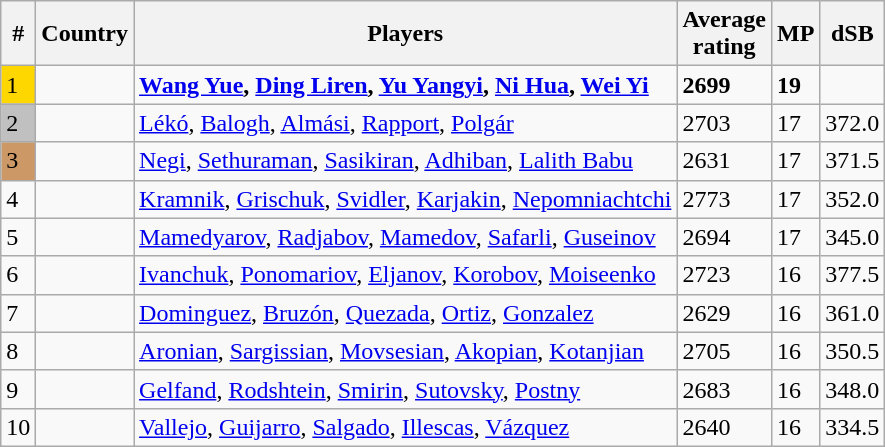<table class="wikitable">
<tr>
<th>#</th>
<th>Country</th>
<th>Players</th>
<th>Average<br>rating</th>
<th>MP</th>
<th>dSB</th>
</tr>
<tr>
<td style="background:gold;">1</td>
<td><strong></strong></td>
<td><strong><a href='#'>Wang Yue</a>, <a href='#'>Ding Liren</a>, <a href='#'>Yu Yangyi</a>, <a href='#'>Ni Hua</a>, <a href='#'>Wei Yi</a></strong></td>
<td><strong>2699</strong></td>
<td><strong>19</strong></td>
<td></td>
</tr>
<tr>
<td style="background:silver;">2</td>
<td></td>
<td><a href='#'>Lékó</a>, <a href='#'>Balogh</a>, <a href='#'>Almási</a>, <a href='#'>Rapport</a>, <a href='#'>Polgár</a></td>
<td>2703</td>
<td>17</td>
<td>372.0</td>
</tr>
<tr>
<td style="background:#c96;">3</td>
<td></td>
<td><a href='#'>Negi</a>, <a href='#'>Sethuraman</a>, <a href='#'>Sasikiran</a>, <a href='#'>Adhiban</a>, <a href='#'>Lalith Babu</a></td>
<td>2631</td>
<td>17</td>
<td>371.5</td>
</tr>
<tr>
<td>4</td>
<td></td>
<td><a href='#'>Kramnik</a>, <a href='#'>Grischuk</a>, <a href='#'>Svidler</a>, <a href='#'>Karjakin</a>, <a href='#'>Nepomniachtchi</a></td>
<td>2773</td>
<td>17</td>
<td>352.0</td>
</tr>
<tr>
<td>5</td>
<td></td>
<td><a href='#'>Mamedyarov</a>, <a href='#'>Radjabov</a>, <a href='#'>Mamedov</a>, <a href='#'>Safarli</a>, <a href='#'>Guseinov</a></td>
<td>2694</td>
<td>17</td>
<td>345.0</td>
</tr>
<tr>
<td>6</td>
<td></td>
<td><a href='#'>Ivanchuk</a>, <a href='#'>Ponomariov</a>, <a href='#'>Eljanov</a>, <a href='#'>Korobov</a>, <a href='#'>Moiseenko</a></td>
<td>2723</td>
<td>16</td>
<td>377.5</td>
</tr>
<tr>
<td>7</td>
<td></td>
<td><a href='#'>Dominguez</a>, <a href='#'>Bruzón</a>, <a href='#'>Quezada</a>, <a href='#'>Ortiz</a>, <a href='#'>Gonzalez</a></td>
<td>2629</td>
<td>16</td>
<td>361.0</td>
</tr>
<tr>
<td>8</td>
<td></td>
<td><a href='#'>Aronian</a>, <a href='#'>Sargissian</a>, <a href='#'>Movsesian</a>, <a href='#'>Akopian</a>, <a href='#'>Kotanjian</a></td>
<td>2705</td>
<td>16</td>
<td>350.5</td>
</tr>
<tr>
<td>9</td>
<td></td>
<td><a href='#'>Gelfand</a>, <a href='#'>Rodshtein</a>, <a href='#'>Smirin</a>, <a href='#'>Sutovsky</a>, <a href='#'>Postny</a></td>
<td>2683</td>
<td>16</td>
<td>348.0</td>
</tr>
<tr>
<td>10</td>
<td></td>
<td><a href='#'>Vallejo</a>, <a href='#'>Guijarro</a>, <a href='#'>Salgado</a>, <a href='#'>Illescas</a>, <a href='#'>Vázquez</a></td>
<td>2640</td>
<td>16</td>
<td>334.5</td>
</tr>
</table>
